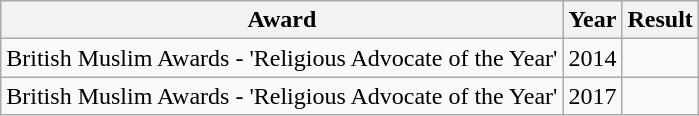<table class="wikitable">
<tr>
<th>Award</th>
<th>Year</th>
<th>Result</th>
</tr>
<tr>
<td>British Muslim Awards - 'Religious Advocate of the Year' </td>
<td>2014</td>
<td></td>
</tr>
<tr>
<td>British Muslim Awards - 'Religious Advocate of the Year' </td>
<td>2017</td>
<td></td>
</tr>
</table>
